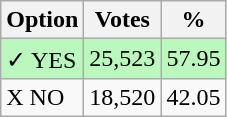<table class="wikitable">
<tr>
<th>Option</th>
<th>Votes</th>
<th>%</th>
</tr>
<tr>
<td style=background:#bbf8be>✓ YES</td>
<td style=background:#bbf8be>25,523</td>
<td style=background:#bbf8be>57.95</td>
</tr>
<tr>
<td>X NO</td>
<td>18,520</td>
<td>42.05</td>
</tr>
</table>
